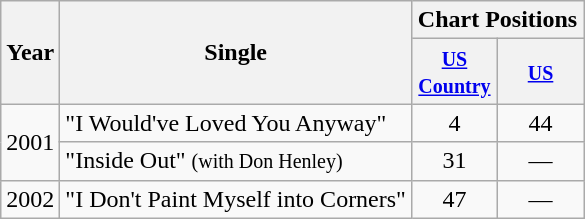<table class="wikitable">
<tr>
<th rowspan="2">Year</th>
<th rowspan="2">Single</th>
<th colspan="2">Chart Positions</th>
</tr>
<tr>
<th width="50"><small><a href='#'>US Country</a></small></th>
<th width="50"><small><a href='#'>US</a></small></th>
</tr>
<tr>
<td rowspan="2">2001</td>
<td>"I Would've Loved You Anyway"</td>
<td align="center">4</td>
<td align="center">44</td>
</tr>
<tr>
<td>"Inside Out" <small>(with Don Henley)</small></td>
<td align="center">31</td>
<td align="center">—</td>
</tr>
<tr>
<td>2002</td>
<td>"I Don't Paint Myself into Corners"</td>
<td align="center">47</td>
<td align="center">—</td>
</tr>
</table>
